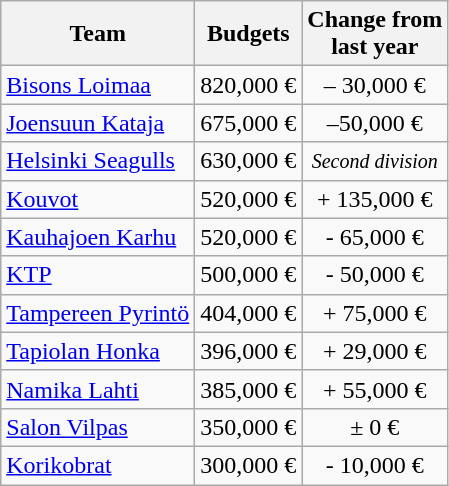<table class="wikitable sortable">
<tr>
<th>Team</th>
<th>Budgets</th>
<th>Change from <br>last year</th>
</tr>
<tr>
<td><a href='#'>Bisons Loimaa</a></td>
<td>820,000 €</td>
<td align="center">– 30,000 €</td>
</tr>
<tr>
<td><a href='#'>Joensuun Kataja</a></td>
<td>675,000 €</td>
<td align="center">–50,000 €</td>
</tr>
<tr>
<td><a href='#'>Helsinki Seagulls</a></td>
<td>630,000 €</td>
<td align="center"><small><em>Second division</em></small></td>
</tr>
<tr>
<td><a href='#'>Kouvot</a></td>
<td>520,000 €</td>
<td align="center">+ 135,000 €</td>
</tr>
<tr>
<td><a href='#'>Kauhajoen Karhu</a></td>
<td>520,000 €</td>
<td align="center">- 65,000 €</td>
</tr>
<tr>
<td><a href='#'>KTP</a></td>
<td>500,000 €</td>
<td align="center">- 50,000 €</td>
</tr>
<tr>
<td><a href='#'>Tampereen Pyrintö</a></td>
<td>404,000 €</td>
<td align="center">+ 75,000 €</td>
</tr>
<tr>
<td><a href='#'>Tapiolan Honka</a></td>
<td>396,000 €</td>
<td align="center">+ 29,000 €</td>
</tr>
<tr>
<td><a href='#'>Namika Lahti</a></td>
<td>385,000 €</td>
<td align="center">+ 55,000 €</td>
</tr>
<tr>
<td><a href='#'>Salon Vilpas</a></td>
<td>350,000 €</td>
<td align="center">± 0 €</td>
</tr>
<tr>
<td><a href='#'>Korikobrat</a></td>
<td>300,000 €</td>
<td align="center">- 10,000 €</td>
</tr>
</table>
